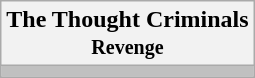<table class="wikitable" style="text-align:right; float:left;  margin-right:50px;">
<tr>
<th align=center>The Thought Criminals<br><small>Revenge</small></th>
</tr>
<tr>
<td style="text-align:left; background:silver;"></td>
</tr>
</table>
